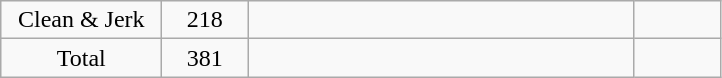<table class = "wikitable" style="text-align:center;">
<tr>
<td width=100>Clean & Jerk</td>
<td width=50>218</td>
<td width=250 align=left></td>
<td width=50></td>
</tr>
<tr>
<td>Total</td>
<td>381</td>
<td align=left></td>
<td></td>
</tr>
</table>
